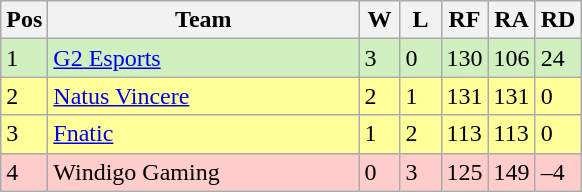<table class="wikitable style="text-align: center">
<tr>
<th width="20">Pos</th>
<th width="200">Team</th>
<th width="20">W</th>
<th width="20">L</th>
<th width="20">RF</th>
<th width="20">RA</th>
<th width="20">RD</th>
</tr>
<tr style="background: #D0F0C0;">
<td>1</td>
<td><a href='#'>G2 Esports</a></td>
<td>3</td>
<td>0</td>
<td>130</td>
<td>106</td>
<td>24</td>
</tr>
<tr style="background: #FFFF99;">
<td>2</td>
<td><a href='#'>Natus Vincere</a></td>
<td>2</td>
<td>1</td>
<td>131</td>
<td>131</td>
<td>0</td>
</tr>
<tr style="background: #FFFF99;">
<td>3</td>
<td><a href='#'>Fnatic</a></td>
<td>1</td>
<td>2</td>
<td>113</td>
<td>113</td>
<td>0</td>
</tr>
<tr style="background: #FFCCCC;">
<td>4</td>
<td>Windigo Gaming</td>
<td>0</td>
<td>3</td>
<td>125</td>
<td>149</td>
<td>–4</td>
</tr>
</table>
